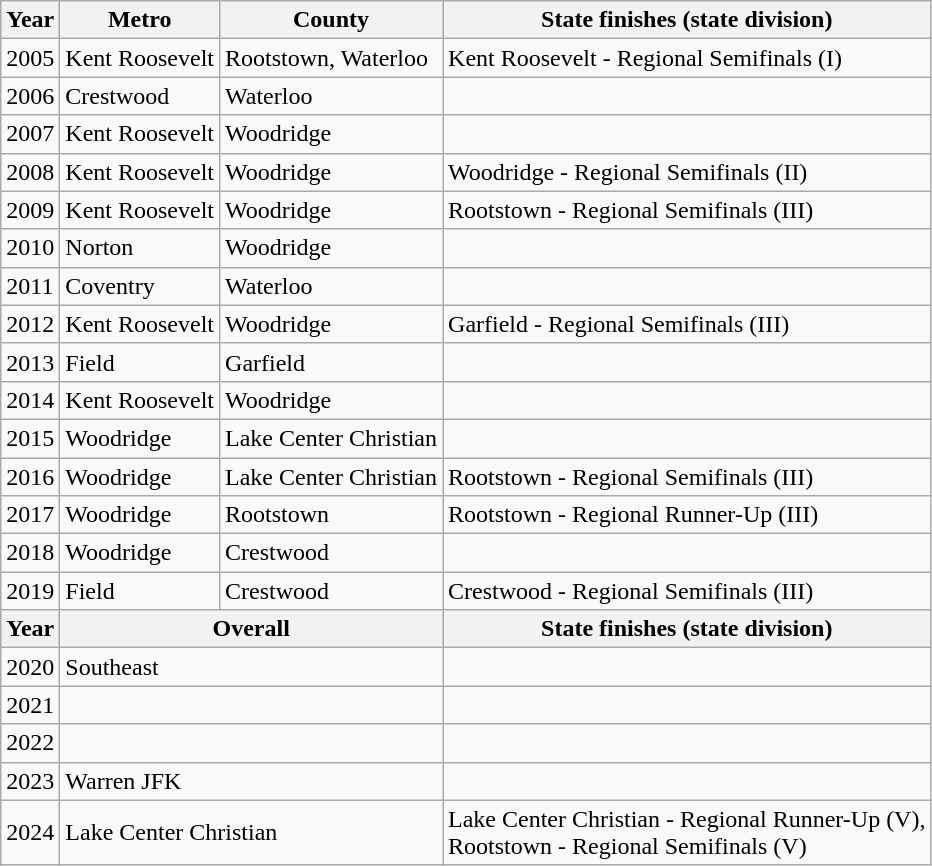<table class="wikitable">
<tr>
<th>Year</th>
<th>Metro</th>
<th>County</th>
<th>State finishes (state division)</th>
</tr>
<tr>
<td>2005</td>
<td>Kent Roosevelt</td>
<td>Rootstown, Waterloo</td>
<td>Kent Roosevelt - Regional Semifinals (I)</td>
</tr>
<tr>
<td>2006</td>
<td>Crestwood</td>
<td>Waterloo</td>
<td></td>
</tr>
<tr>
<td>2007</td>
<td>Kent Roosevelt</td>
<td>Woodridge</td>
<td></td>
</tr>
<tr>
<td>2008</td>
<td>Kent Roosevelt</td>
<td>Woodridge</td>
<td>Woodridge - Regional Semifinals (II)</td>
</tr>
<tr>
<td>2009</td>
<td>Kent Roosevelt</td>
<td>Woodridge</td>
<td>Rootstown - Regional Semifinals (III)</td>
</tr>
<tr>
<td>2010</td>
<td>Norton</td>
<td>Woodridge</td>
<td></td>
</tr>
<tr>
<td>2011</td>
<td>Coventry</td>
<td>Waterloo</td>
<td></td>
</tr>
<tr>
<td>2012</td>
<td>Kent Roosevelt</td>
<td>Woodridge</td>
<td>Garfield - Regional Semifinals (III)</td>
</tr>
<tr>
<td>2013</td>
<td>Field</td>
<td>Garfield</td>
<td></td>
</tr>
<tr>
<td>2014</td>
<td>Kent Roosevelt</td>
<td>Woodridge</td>
<td></td>
</tr>
<tr>
<td>2015</td>
<td>Woodridge</td>
<td>Lake Center Christian</td>
<td></td>
</tr>
<tr>
<td>2016</td>
<td>Woodridge</td>
<td>Lake Center Christian</td>
<td>Rootstown - Regional Semifinals (III)</td>
</tr>
<tr>
<td>2017</td>
<td>Woodridge</td>
<td>Rootstown</td>
<td>Rootstown - Regional Runner-Up (III)</td>
</tr>
<tr>
<td>2018</td>
<td>Woodridge</td>
<td>Crestwood</td>
<td></td>
</tr>
<tr>
<td>2019</td>
<td>Field</td>
<td>Crestwood</td>
<td>Crestwood - Regional Semifinals (III)</td>
</tr>
<tr>
<th>Year</th>
<th colspan=2>Overall</th>
<th>State finishes (state division)</th>
</tr>
<tr>
<td>2020</td>
<td colspan="2">Southeast</td>
<td></td>
</tr>
<tr>
<td>2021</td>
<td colspan="2"></td>
<td></td>
</tr>
<tr>
<td>2022</td>
<td colspan="2"></td>
<td></td>
</tr>
<tr>
<td>2023</td>
<td colspan="2">Warren JFK</td>
<td></td>
</tr>
<tr>
<td>2024</td>
<td colspan="2">Lake Center Christian</td>
<td>Lake Center Christian - Regional Runner-Up (V),<br>Rootstown - Regional Semifinals (V)</td>
</tr>
</table>
